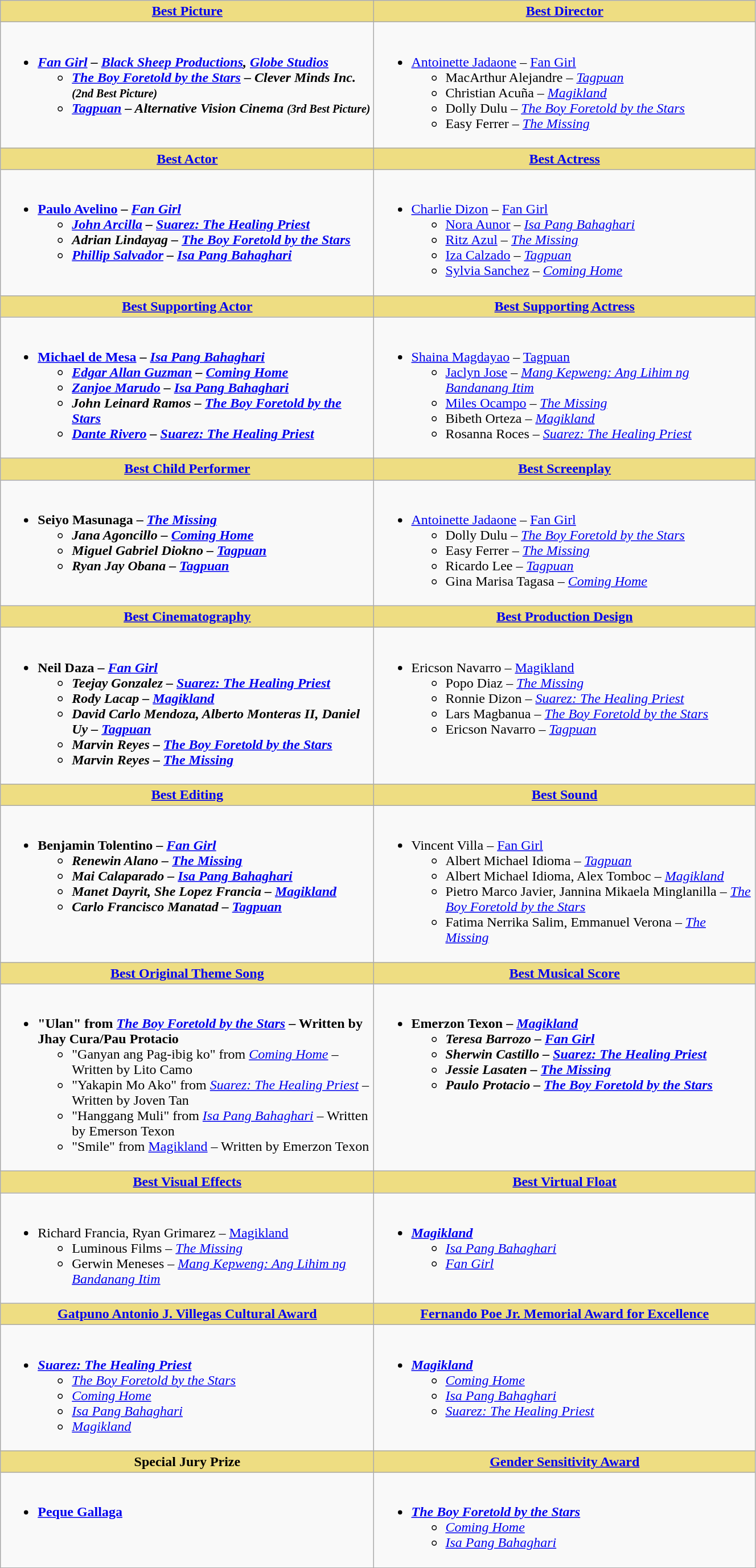<table class=wikitable width="70%">
<tr>
<th style="background:#EEDD82;" ! style="width="30%"><a href='#'>Best Picture</a></th>
<th style="background:#EEDD82;" ! style="width="30%"><a href='#'>Best Director</a></th>
</tr>
<tr>
<td valign="top"><br><ul><li><strong><em><a href='#'>Fan Girl</a><em> – <a href='#'>Black Sheep Productions</a>, <a href='#'>Globe Studios</a><strong><ul><li></em><a href='#'>The Boy Foretold by the Stars</a><em> – Clever Minds Inc. <small>(2nd Best Picture)</small></li><li></em><a href='#'>Tagpuan</a><em> – Alternative Vision Cinema <small>(3rd Best Picture)</small></li></ul></li></ul></td>
<td valign="top"><br><ul><li></strong><a href='#'>Antoinette Jadaone</a> – </em><a href='#'>Fan Girl</a></em></strong><ul><li>MacArthur Alejandre – <em><a href='#'>Tagpuan</a></em></li><li>Christian Acuña – <em><a href='#'>Magikland</a></em></li><li>Dolly Dulu – <em><a href='#'>The Boy Foretold by the Stars</a></em></li><li>Easy Ferrer – <em><a href='#'>The Missing</a></em></li></ul></li></ul></td>
</tr>
<tr>
<th style="background:#EEDD82;" ! style="width="30%"><a href='#'>Best Actor</a></th>
<th style="background:#EEDD82;" ! style="width="30%"><a href='#'>Best Actress</a></th>
</tr>
<tr>
<td valign="top"><br><ul><li><strong><a href='#'>Paulo Avelino</a> – <em><a href='#'>Fan Girl</a><strong><em><ul><li><a href='#'>John Arcilla</a> – </em><a href='#'>Suarez: The Healing Priest</a><em></li><li>Adrian Lindayag – </em><a href='#'>The Boy Foretold by the Stars</a><em></li><li><a href='#'>Phillip Salvador</a> – </em><a href='#'>Isa Pang Bahaghari</a><em></li></ul></li></ul></td>
<td valign="top"><br><ul><li></strong><a href='#'>Charlie Dizon</a> – </em><a href='#'>Fan Girl</a></em></strong><ul><li><a href='#'>Nora Aunor</a> – <em><a href='#'>Isa Pang Bahaghari</a></em></li><li><a href='#'>Ritz Azul</a> – <em><a href='#'>The Missing</a></em></li><li><a href='#'>Iza Calzado</a> – <em><a href='#'>Tagpuan</a></em></li><li><a href='#'>Sylvia Sanchez</a> – <em><a href='#'>Coming Home</a></em></li></ul></li></ul></td>
</tr>
<tr>
<th style="background:#EEDD82;" ! style="width="30%"><a href='#'>Best Supporting Actor</a></th>
<th style="background:#EEDD82;" ! style="width="30%"><a href='#'>Best Supporting Actress</a></th>
</tr>
<tr>
<td valign="top"><br><ul><li><strong><a href='#'>Michael de Mesa</a> – <em><a href='#'>Isa Pang Bahaghari</a><strong><em><ul><li><a href='#'>Edgar Allan Guzman</a> – </em><a href='#'>Coming Home</a><em></li><li><a href='#'>Zanjoe Marudo</a> – </em><a href='#'>Isa Pang Bahaghari</a><em></li><li>John Leinard Ramos – </em><a href='#'>The Boy Foretold by the Stars</a><em></li><li><a href='#'>Dante Rivero</a> – </em><a href='#'>Suarez: The Healing Priest</a><em></li></ul></li></ul></td>
<td valign="top"><br><ul><li></strong><a href='#'>Shaina Magdayao</a> – </em><a href='#'>Tagpuan</a></em></strong><ul><li><a href='#'>Jaclyn Jose</a> – <em><a href='#'>Mang Kepweng: Ang Lihim ng Bandanang Itim</a></em></li><li><a href='#'>Miles Ocampo</a> – <em><a href='#'>The Missing</a></em></li><li>Bibeth Orteza – <em><a href='#'>Magikland</a></em></li><li>Rosanna Roces – <em><a href='#'>Suarez: The Healing Priest</a></em></li></ul></li></ul></td>
</tr>
<tr>
<th style="background:#EEDD82;" ! style="width="30%"><a href='#'>Best Child Performer</a></th>
<th style="background:#EEDD82;" ! style="width="30%"><a href='#'>Best Screenplay</a></th>
</tr>
<tr>
<td valign="top"><br><ul><li><strong>Seiyo Masunaga – <em><a href='#'>The Missing</a><strong><em><ul><li>Jana Agoncillo – </em><a href='#'>Coming Home</a><em></li><li>Miguel Gabriel Diokno – </em><a href='#'>Tagpuan</a><em></li><li>Ryan Jay Obana – </em><a href='#'>Tagpuan</a><em></li></ul></li></ul></td>
<td valign="top"><br><ul><li></strong><a href='#'>Antoinette Jadaone</a> – </em><a href='#'>Fan Girl</a></em></strong><ul><li>Dolly Dulu – <em><a href='#'>The Boy Foretold by the Stars</a></em></li><li>Easy Ferrer – <em><a href='#'>The Missing</a></em></li><li>Ricardo Lee – <em><a href='#'>Tagpuan</a></em></li><li>Gina Marisa Tagasa – <em><a href='#'>Coming Home</a></em></li></ul></li></ul></td>
</tr>
<tr>
<th style="background:#EEDD82;" ! style="width="50%"><a href='#'>Best Cinematography</a></th>
<th style="background:#EEDD82;" ! style="width="50%"><a href='#'>Best Production Design</a></th>
</tr>
<tr>
<td valign="top"><br><ul><li><strong>Neil Daza – <em><a href='#'>Fan Girl</a><strong><em><ul><li>Teejay Gonzalez – </em><a href='#'>Suarez: The Healing Priest</a><em></li><li>Rody Lacap – </em><a href='#'>Magikland</a><em></li><li>David Carlo Mendoza, Alberto Monteras II, Daniel Uy – </em><a href='#'>Tagpuan</a><em></li><li>Marvin Reyes – </em><a href='#'>The Boy Foretold by the Stars</a><em></li><li>Marvin Reyes – </em><a href='#'>The Missing</a><em></li></ul></li></ul></td>
<td valign="top"><br><ul><li></strong>Ericson Navarro – </em><a href='#'>Magikland</a></em></strong><ul><li>Popo Diaz – <em><a href='#'>The Missing</a></em></li><li>Ronnie Dizon – <em><a href='#'>Suarez: The Healing Priest</a></em></li><li>Lars Magbanua – <em><a href='#'>The Boy Foretold by the Stars</a></em></li><li>Ericson Navarro – <em><a href='#'>Tagpuan</a></em></li></ul></li></ul></td>
</tr>
<tr>
<th style="background:#EEDD82;" ! style="width="50%"><a href='#'>Best Editing</a></th>
<th style="background:#EEDD82;" ! style="width="50%"><a href='#'>Best Sound</a></th>
</tr>
<tr>
<td valign="top"><br><ul><li><strong>Benjamin Tolentino – <em><a href='#'>Fan Girl</a><strong><em><ul><li>Renewin Alano – </em><a href='#'>The Missing</a><em></li><li>Mai Calaparado – </em><a href='#'>Isa Pang Bahaghari</a><em></li><li>Manet Dayrit, She Lopez Francia – </em><a href='#'>Magikland</a><em></li><li>Carlo Francisco Manatad – </em><a href='#'>Tagpuan</a><em></li></ul></li></ul></td>
<td valign="top"><br><ul><li></strong>Vincent Villa – </em><a href='#'>Fan Girl</a></em></strong><ul><li>Albert Michael Idioma – <em><a href='#'>Tagpuan</a></em></li><li>Albert Michael Idioma, Alex Tomboc – <em><a href='#'>Magikland</a></em></li><li>Pietro Marco Javier, Jannina Mikaela Minglanilla – <em><a href='#'>The Boy Foretold by the Stars</a></em></li><li>Fatima Nerrika Salim, Emmanuel Verona – <em><a href='#'>The Missing</a></em></li></ul></li></ul></td>
</tr>
<tr>
<th style="background:#EEDD82;" ! style="width="50%"><a href='#'>Best Original Theme Song</a></th>
<th style="background:#EEDD82;" ! style="width="50%"><a href='#'>Best Musical Score</a></th>
</tr>
<tr>
<td valign="top"><br><ul><li><strong>"Ulan" from <em><a href='#'>The Boy Foretold by the Stars</a></em> – Written by Jhay Cura/Pau Protacio</strong><ul><li>"Ganyan ang Pag-ibig ko" from <em><a href='#'>Coming Home</a></em> – Written by Lito Camo</li><li>"Yakapin Mo Ako" from <em><a href='#'>Suarez: The Healing Priest</a></em> – Written by Joven Tan</li><li>"Hanggang Muli" from <em><a href='#'>Isa Pang Bahaghari</a></em> – Written by Emerson Texon</li><li>"Smile" from <a href='#'>Magikland</a> – Written by Emerzon Texon</li></ul></li></ul></td>
<td valign="top"><br><ul><li><strong>Emerzon Texon – <em><a href='#'>Magikland</a><strong><em><ul><li>Teresa Barrozo – </em><a href='#'>Fan Girl</a><em></li><li>Sherwin Castillo – </em><a href='#'>Suarez: The Healing Priest</a><em></li><li>Jessie Lasaten – </em><a href='#'>The Missing</a><em></li><li>Paulo Protacio – </em><a href='#'>The Boy Foretold by the Stars</a><em></li></ul></li></ul></td>
</tr>
<tr>
<th style="background:#EEDD82;" ! style="width="50%"><a href='#'>Best Visual Effects</a></th>
<th style="background:#EEDD82;" ! style="width="50%"><a href='#'>Best Virtual Float</a></th>
</tr>
<tr>
<td valign="top"><br><ul><li></strong>Richard Francia, Ryan Grimarez – </em><a href='#'>Magikland</a></em></strong><ul><li>Luminous Films – <em><a href='#'>The Missing</a></em></li><li>Gerwin Meneses – <em><a href='#'>Mang Kepweng: Ang Lihim ng Bandanang Itim</a></em></li></ul></li></ul></td>
<td valign="top"><br><ul><li><strong><em><a href='#'>Magikland</a></em></strong><ul><li><em><a href='#'>Isa Pang Bahaghari</a></em></li><li><em><a href='#'>Fan Girl</a></em></li></ul></li></ul></td>
</tr>
<tr>
<th style="background:#EEDD82;" ! style="width="50%"><a href='#'>Gatpuno Antonio J. Villegas Cultural Award</a></th>
<th style="background:#EEDD82;" ! style="width="50%"><a href='#'>Fernando Poe Jr. Memorial Award for Excellence</a></th>
</tr>
<tr>
<td valign="top"><br><ul><li><strong><em><a href='#'>Suarez: The Healing Priest</a></em></strong><ul><li><em><a href='#'>The Boy Foretold by the Stars</a></em></li><li><em><a href='#'>Coming Home</a></em></li><li><em><a href='#'>Isa Pang Bahaghari</a></em></li><li><em><a href='#'>Magikland</a></em></li></ul></li></ul></td>
<td valign="top"><br><ul><li><strong><em><a href='#'>Magikland</a></em></strong><ul><li><em><a href='#'>Coming Home</a></em></li><li><em><a href='#'>Isa Pang Bahaghari</a></em></li><li><em><a href='#'>Suarez: The Healing Priest</a></em></li></ul></li></ul></td>
</tr>
<tr>
<th style="background:#EEDD82;" ! style="width="50%">Special Jury Prize</th>
<th style="background:#EEDD82;" ! style="width="50%"><a href='#'>Gender Sensitivity Award</a></th>
</tr>
<tr>
<td valign="top"><br><ul><li><strong><a href='#'>Peque Gallaga</a></strong></li></ul></td>
<td valign="top"><br><ul><li><strong><em><a href='#'>The Boy Foretold by the Stars</a></em></strong><ul><li><em><a href='#'>Coming Home</a></em></li><li><em><a href='#'>Isa Pang Bahaghari</a></em></li></ul></li></ul></td>
</tr>
</table>
